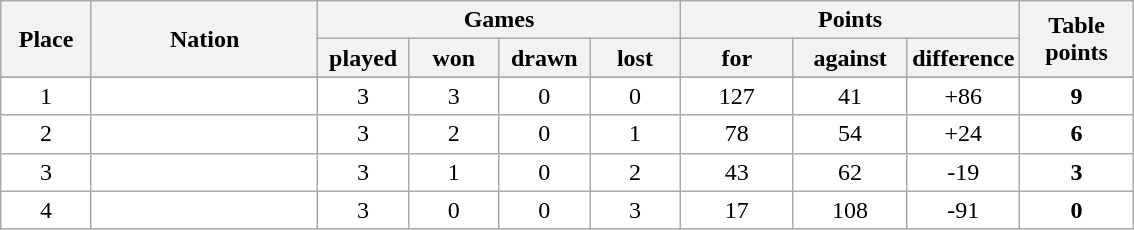<table class="wikitable">
<tr>
<th rowspan=2 width="8%">Place</th>
<th rowspan=2 width="20%">Nation</th>
<th colspan=4 width="32%">Games</th>
<th colspan=3 width="30%">Points</th>
<th rowspan=2 width="10%">Table<br>points</th>
</tr>
<tr>
<th width="8%">played</th>
<th width="8%">won</th>
<th width="8%">drawn</th>
<th width="8%">lost</th>
<th width="10%">for</th>
<th width="10%">against</th>
<th width="10%">difference</th>
</tr>
<tr>
</tr>
<tr bgcolor=#ffffff align=center>
<td>1</td>
<td align=left></td>
<td>3</td>
<td>3</td>
<td>0</td>
<td>0</td>
<td>127</td>
<td>41</td>
<td>+86</td>
<td><strong>9</strong></td>
</tr>
<tr bgcolor=#ffffff align=center>
<td>2</td>
<td align=left></td>
<td>3</td>
<td>2</td>
<td>0</td>
<td>1</td>
<td>78</td>
<td>54</td>
<td>+24</td>
<td><strong>6</strong></td>
</tr>
<tr bgcolor=#ffffff align=center>
<td>3</td>
<td align=left></td>
<td>3</td>
<td>1</td>
<td>0</td>
<td>2</td>
<td>43</td>
<td>62</td>
<td>-19</td>
<td><strong>3</strong></td>
</tr>
<tr bgcolor=#ffffff align=center>
<td>4</td>
<td align=left></td>
<td>3</td>
<td>0</td>
<td>0</td>
<td>3</td>
<td>17</td>
<td>108</td>
<td>-91</td>
<td><strong>0</strong></td>
</tr>
</table>
